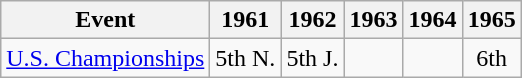<table class="wikitable" style="text-align:center">
<tr>
<th>Event</th>
<th>1961</th>
<th>1962</th>
<th>1963</th>
<th>1964</th>
<th>1965</th>
</tr>
<tr>
<td align=left><a href='#'>U.S. Championships</a></td>
<td>5th N.</td>
<td>5th J.</td>
<td></td>
<td></td>
<td>6th</td>
</tr>
</table>
